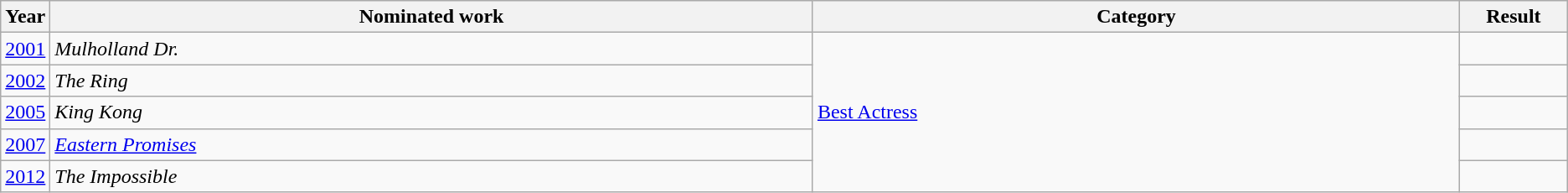<table class=wikitable>
<tr>
<th scope="col" style="width:1em;">Year</th>
<th scope="col" style="width:39em;">Nominated work</th>
<th scope="col" style="width:33em;">Category</th>
<th scope="col" style="width:5em;">Result</th>
</tr>
<tr>
<td><a href='#'>2001</a></td>
<td><em>Mulholland Dr.</em></td>
<td rowspan="5"><a href='#'>Best Actress</a></td>
<td></td>
</tr>
<tr>
<td><a href='#'>2002</a></td>
<td><em>The Ring</em></td>
<td></td>
</tr>
<tr>
<td><a href='#'>2005</a></td>
<td><em>King Kong</em></td>
<td></td>
</tr>
<tr>
<td><a href='#'>2007</a></td>
<td><em><a href='#'>Eastern Promises</a></em></td>
<td></td>
</tr>
<tr>
<td><a href='#'>2012</a></td>
<td><em>The Impossible</em></td>
<td></td>
</tr>
</table>
